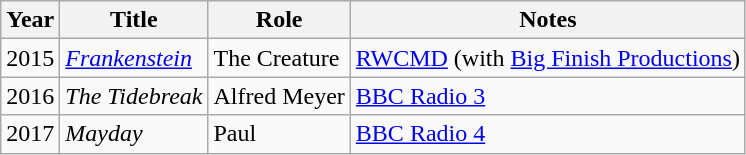<table class="wikitable sortable">
<tr>
<th>Year</th>
<th>Title</th>
<th>Role</th>
<th class="unsortable">Notes</th>
</tr>
<tr>
<td>2015</td>
<td><em><a href='#'>Frankenstein</a></em></td>
<td>The Creature</td>
<td><a href='#'>RWCMD</a> (with <a href='#'>Big Finish Productions</a>)</td>
</tr>
<tr>
<td>2016</td>
<td><em>The Tidebreak</em></td>
<td>Alfred Meyer</td>
<td><a href='#'>BBC Radio 3</a></td>
</tr>
<tr>
<td>2017</td>
<td><em>Mayday</em></td>
<td>Paul</td>
<td><a href='#'>BBC Radio 4</a></td>
</tr>
</table>
